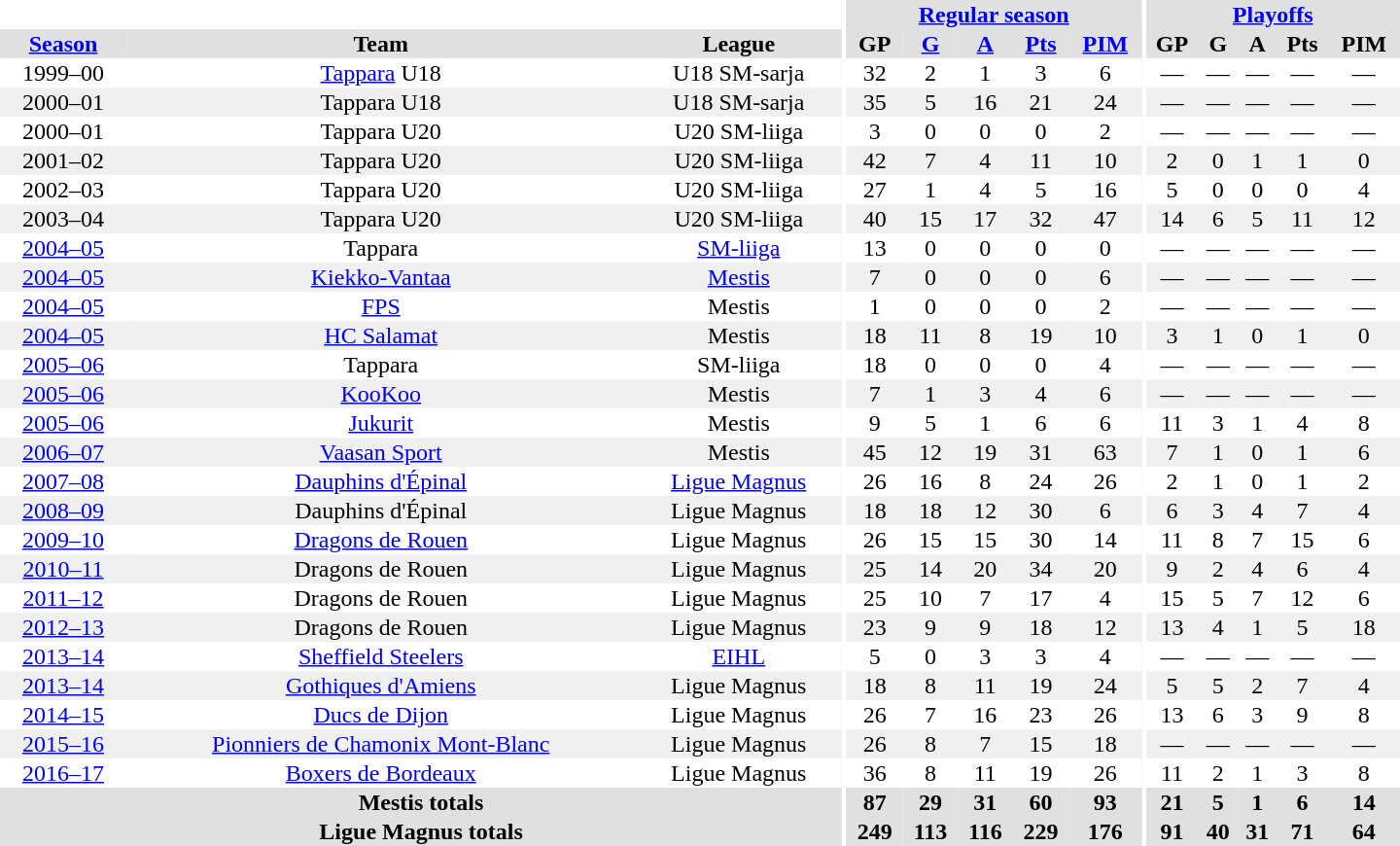<table border="0" cellpadding="1" cellspacing="0" style="text-align:center; width:60em">
<tr bgcolor="#e0e0e0">
<th colspan="3" bgcolor="#ffffff"></th>
<th rowspan="99" bgcolor="#ffffff"></th>
<th colspan="5"><a href='#'>Regular season</a></th>
<th rowspan="99" bgcolor="#ffffff"></th>
<th colspan="5"><a href='#'>Playoffs</a></th>
</tr>
<tr bgcolor="#e0e0e0">
<th><a href='#'>Season</a></th>
<th>Team</th>
<th>League</th>
<th>GP</th>
<th><a href='#'>G</a></th>
<th><a href='#'>A</a></th>
<th><a href='#'>Pts</a></th>
<th><a href='#'>PIM</a></th>
<th>GP</th>
<th>G</th>
<th>A</th>
<th>Pts</th>
<th>PIM</th>
</tr>
<tr>
<td>1999–00</td>
<td><a href='#'>Tappara</a> U18</td>
<td>U18 SM-sarja</td>
<td>32</td>
<td>2</td>
<td>1</td>
<td>3</td>
<td>6</td>
<td>—</td>
<td>—</td>
<td>—</td>
<td>—</td>
<td>—</td>
</tr>
<tr bgcolor="#f0f0f0">
<td>2000–01</td>
<td>Tappara U18</td>
<td>U18 SM-sarja</td>
<td>35</td>
<td>5</td>
<td>16</td>
<td>21</td>
<td>24</td>
<td>—</td>
<td>—</td>
<td>—</td>
<td>—</td>
<td>—</td>
</tr>
<tr>
<td>2000–01</td>
<td>Tappara U20</td>
<td>U20 SM-liiga</td>
<td>3</td>
<td>0</td>
<td>0</td>
<td>0</td>
<td>2</td>
<td>—</td>
<td>—</td>
<td>—</td>
<td>—</td>
<td>—</td>
</tr>
<tr bgcolor="#f0f0f0">
<td>2001–02</td>
<td>Tappara U20</td>
<td>U20 SM-liiga</td>
<td>42</td>
<td>7</td>
<td>4</td>
<td>11</td>
<td>10</td>
<td>2</td>
<td>0</td>
<td>1</td>
<td>1</td>
<td>0</td>
</tr>
<tr>
<td>2002–03</td>
<td>Tappara U20</td>
<td>U20 SM-liiga</td>
<td>27</td>
<td>1</td>
<td>4</td>
<td>5</td>
<td>16</td>
<td>5</td>
<td>0</td>
<td>0</td>
<td>0</td>
<td>4</td>
</tr>
<tr bgcolor="#f0f0f0">
<td>2003–04</td>
<td>Tappara U20</td>
<td>U20 SM-liiga</td>
<td>40</td>
<td>15</td>
<td>17</td>
<td>32</td>
<td>47</td>
<td>14</td>
<td>6</td>
<td>5</td>
<td>11</td>
<td>12</td>
</tr>
<tr>
<td><a href='#'>2004–05</a></td>
<td>Tappara</td>
<td><a href='#'>SM-liiga</a></td>
<td>13</td>
<td>0</td>
<td>0</td>
<td>0</td>
<td>0</td>
<td>—</td>
<td>—</td>
<td>—</td>
<td>—</td>
<td>—</td>
</tr>
<tr bgcolor="#f0f0f0">
<td><a href='#'>2004–05</a></td>
<td><a href='#'>Kiekko-Vantaa</a></td>
<td><a href='#'>Mestis</a></td>
<td>7</td>
<td>0</td>
<td>0</td>
<td>0</td>
<td>6</td>
<td>—</td>
<td>—</td>
<td>—</td>
<td>—</td>
<td>—</td>
</tr>
<tr>
<td><a href='#'>2004–05</a></td>
<td><a href='#'>FPS</a></td>
<td>Mestis</td>
<td>1</td>
<td>0</td>
<td>0</td>
<td>0</td>
<td>2</td>
<td>—</td>
<td>—</td>
<td>—</td>
<td>—</td>
<td>—</td>
</tr>
<tr bgcolor="#f0f0f0">
<td><a href='#'>2004–05</a></td>
<td><a href='#'>HC Salamat</a></td>
<td>Mestis</td>
<td>18</td>
<td>11</td>
<td>8</td>
<td>19</td>
<td>10</td>
<td>3</td>
<td>1</td>
<td>0</td>
<td>1</td>
<td>0</td>
</tr>
<tr>
<td><a href='#'>2005–06</a></td>
<td>Tappara</td>
<td>SM-liiga</td>
<td>18</td>
<td>0</td>
<td>0</td>
<td>0</td>
<td>4</td>
<td>—</td>
<td>—</td>
<td>—</td>
<td>—</td>
<td>—</td>
</tr>
<tr bgcolor="#f0f0f0">
<td><a href='#'>2005–06</a></td>
<td><a href='#'>KooKoo</a></td>
<td>Mestis</td>
<td>7</td>
<td>1</td>
<td>3</td>
<td>4</td>
<td>6</td>
<td>—</td>
<td>—</td>
<td>—</td>
<td>—</td>
<td>—</td>
</tr>
<tr>
<td><a href='#'>2005–06</a></td>
<td><a href='#'>Jukurit</a></td>
<td>Mestis</td>
<td>9</td>
<td>5</td>
<td>1</td>
<td>6</td>
<td>6</td>
<td>11</td>
<td>3</td>
<td>1</td>
<td>4</td>
<td>8</td>
</tr>
<tr bgcolor="#f0f0f0">
<td><a href='#'>2006–07</a></td>
<td><a href='#'>Vaasan Sport</a></td>
<td>Mestis</td>
<td>45</td>
<td>12</td>
<td>19</td>
<td>31</td>
<td>63</td>
<td>7</td>
<td>1</td>
<td>0</td>
<td>1</td>
<td>6</td>
</tr>
<tr>
<td><a href='#'>2007–08</a></td>
<td><a href='#'>Dauphins d'Épinal</a></td>
<td><a href='#'>Ligue Magnus</a></td>
<td>26</td>
<td>16</td>
<td>8</td>
<td>24</td>
<td>26</td>
<td>2</td>
<td>1</td>
<td>0</td>
<td>1</td>
<td>2</td>
</tr>
<tr bgcolor="#f0f0f0">
<td><a href='#'>2008–09</a></td>
<td>Dauphins d'Épinal</td>
<td>Ligue Magnus</td>
<td>18</td>
<td>18</td>
<td>12</td>
<td>30</td>
<td>6</td>
<td>6</td>
<td>3</td>
<td>4</td>
<td>7</td>
<td>4</td>
</tr>
<tr>
<td><a href='#'>2009–10</a></td>
<td><a href='#'>Dragons de Rouen</a></td>
<td>Ligue Magnus</td>
<td>26</td>
<td>15</td>
<td>15</td>
<td>30</td>
<td>14</td>
<td>11</td>
<td>8</td>
<td>7</td>
<td>15</td>
<td>6</td>
</tr>
<tr bgcolor="#f0f0f0">
<td><a href='#'>2010–11</a></td>
<td>Dragons de Rouen</td>
<td>Ligue Magnus</td>
<td>25</td>
<td>14</td>
<td>20</td>
<td>34</td>
<td>20</td>
<td>9</td>
<td>2</td>
<td>4</td>
<td>6</td>
<td>4</td>
</tr>
<tr>
<td><a href='#'>2011–12</a></td>
<td>Dragons de Rouen</td>
<td>Ligue Magnus</td>
<td>25</td>
<td>10</td>
<td>7</td>
<td>17</td>
<td>4</td>
<td>15</td>
<td>5</td>
<td>7</td>
<td>12</td>
<td>6</td>
</tr>
<tr bgcolor="#f0f0f0">
<td><a href='#'>2012–13</a></td>
<td>Dragons de Rouen</td>
<td>Ligue Magnus</td>
<td>23</td>
<td>9</td>
<td>9</td>
<td>18</td>
<td>12</td>
<td>13</td>
<td>4</td>
<td>1</td>
<td>5</td>
<td>18</td>
</tr>
<tr>
<td><a href='#'>2013–14</a></td>
<td><a href='#'>Sheffield Steelers</a></td>
<td><a href='#'>EIHL</a></td>
<td>5</td>
<td>0</td>
<td>3</td>
<td>3</td>
<td>4</td>
<td>—</td>
<td>—</td>
<td>—</td>
<td>—</td>
<td>—</td>
</tr>
<tr bgcolor="#f0f0f0">
<td><a href='#'>2013–14</a></td>
<td><a href='#'>Gothiques d'Amiens</a></td>
<td>Ligue Magnus</td>
<td>18</td>
<td>8</td>
<td>11</td>
<td>19</td>
<td>24</td>
<td>5</td>
<td>5</td>
<td>2</td>
<td>7</td>
<td>4</td>
</tr>
<tr>
<td><a href='#'>2014–15</a></td>
<td><a href='#'>Ducs de Dijon</a></td>
<td>Ligue Magnus</td>
<td>26</td>
<td>7</td>
<td>16</td>
<td>23</td>
<td>26</td>
<td>13</td>
<td>6</td>
<td>3</td>
<td>9</td>
<td>8</td>
</tr>
<tr bgcolor="#f0f0f0">
<td><a href='#'>2015–16</a></td>
<td><a href='#'>Pionniers de Chamonix Mont-Blanc</a></td>
<td>Ligue Magnus</td>
<td>26</td>
<td>8</td>
<td>7</td>
<td>15</td>
<td>18</td>
<td>—</td>
<td>—</td>
<td>—</td>
<td>—</td>
<td>—</td>
</tr>
<tr>
<td><a href='#'>2016–17</a></td>
<td><a href='#'>Boxers de Bordeaux</a></td>
<td>Ligue Magnus</td>
<td>36</td>
<td>8</td>
<td>11</td>
<td>19</td>
<td>26</td>
<td>11</td>
<td>2</td>
<td>1</td>
<td>3</td>
<td>8</td>
</tr>
<tr>
</tr>
<tr ALIGN="center" bgcolor="#e0e0e0">
<th colspan="3">Mestis totals</th>
<th ALIGN="center">87</th>
<th ALIGN="center">29</th>
<th ALIGN="center">31</th>
<th ALIGN="center">60</th>
<th ALIGN="center">93</th>
<th ALIGN="center">21</th>
<th ALIGN="center">5</th>
<th ALIGN="center">1</th>
<th ALIGN="center">6</th>
<th ALIGN="center">14</th>
</tr>
<tr>
</tr>
<tr ALIGN="center" bgcolor="#e0e0e0">
<th colspan="3">Ligue Magnus totals</th>
<th ALIGN="center">249</th>
<th ALIGN="center">113</th>
<th ALIGN="center">116</th>
<th ALIGN="center">229</th>
<th ALIGN="center">176</th>
<th ALIGN="center">91</th>
<th ALIGN="center">40</th>
<th ALIGN="center">31</th>
<th ALIGN="center">71</th>
<th ALIGN="center">64</th>
</tr>
</table>
